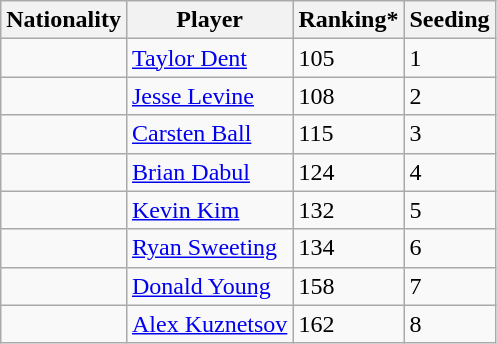<table class="wikitable" border="1">
<tr>
<th>Nationality</th>
<th>Player</th>
<th>Ranking*</th>
<th>Seeding</th>
</tr>
<tr>
<td></td>
<td><a href='#'>Taylor Dent</a></td>
<td>105</td>
<td>1</td>
</tr>
<tr>
<td></td>
<td><a href='#'>Jesse Levine</a></td>
<td>108</td>
<td>2</td>
</tr>
<tr>
<td></td>
<td><a href='#'>Carsten Ball</a></td>
<td>115</td>
<td>3</td>
</tr>
<tr>
<td></td>
<td><a href='#'>Brian Dabul</a></td>
<td>124</td>
<td>4</td>
</tr>
<tr>
<td></td>
<td><a href='#'>Kevin Kim</a></td>
<td>132</td>
<td>5</td>
</tr>
<tr>
<td></td>
<td><a href='#'>Ryan Sweeting</a></td>
<td>134</td>
<td>6</td>
</tr>
<tr>
<td></td>
<td><a href='#'>Donald Young</a></td>
<td>158</td>
<td>7</td>
</tr>
<tr>
<td></td>
<td><a href='#'>Alex Kuznetsov</a></td>
<td>162</td>
<td>8</td>
</tr>
</table>
